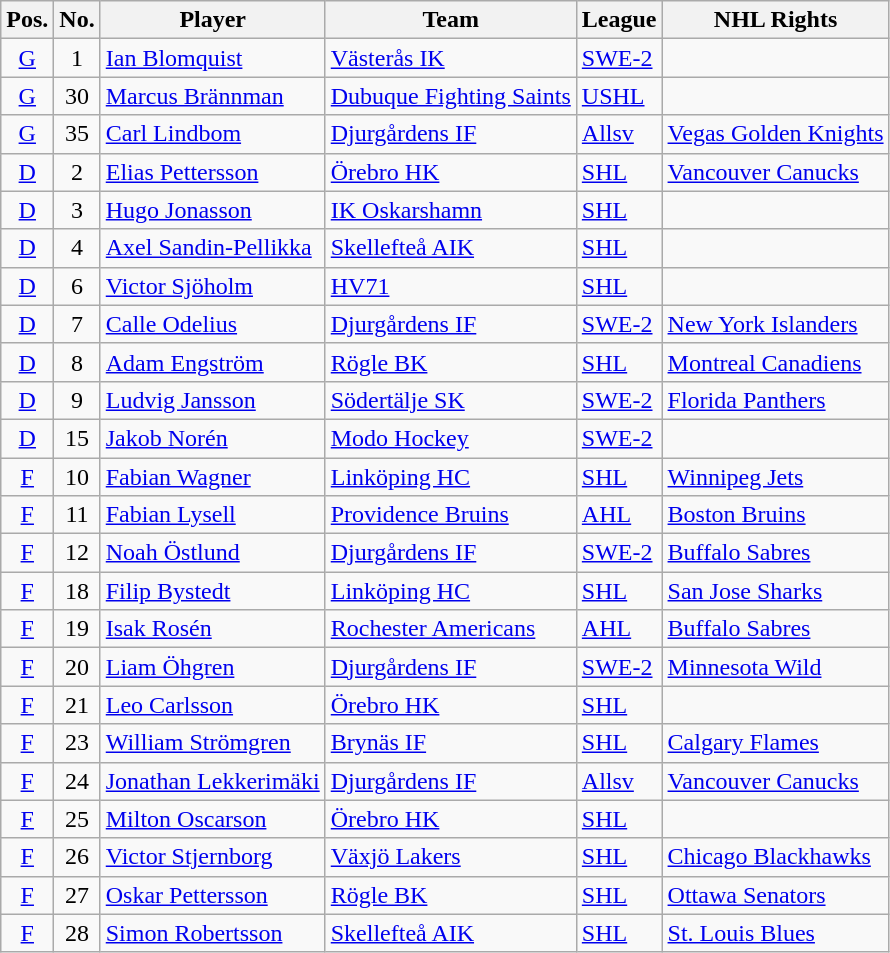<table class="wikitable sortable">
<tr>
<th>Pos.</th>
<th>No.</th>
<th>Player</th>
<th>Team</th>
<th>League</th>
<th>NHL Rights</th>
</tr>
<tr>
<td style="text-align:center;"><a href='#'>G</a></td>
<td style="text-align:center;">1</td>
<td><a href='#'>Ian Blomquist</a></td>
<td> <a href='#'>Västerås IK</a></td>
<td> <a href='#'>SWE-2</a></td>
<td></td>
</tr>
<tr>
<td style="text-align:center;"><a href='#'>G</a></td>
<td style="text-align:center;">30</td>
<td><a href='#'>Marcus Brännman</a></td>
<td> <a href='#'>Dubuque Fighting Saints</a></td>
<td> <a href='#'>USHL</a></td>
<td></td>
</tr>
<tr>
<td style="text-align:center;"><a href='#'>G</a></td>
<td style="text-align:center;">35</td>
<td><a href='#'>Carl Lindbom</a></td>
<td> <a href='#'>Djurgårdens IF</a></td>
<td> <a href='#'>Allsv</a></td>
<td><a href='#'>Vegas Golden Knights</a></td>
</tr>
<tr>
<td style="text-align:center;"><a href='#'>D</a></td>
<td style="text-align:center;">2</td>
<td><a href='#'>Elias Pettersson</a></td>
<td> <a href='#'>Örebro HK</a></td>
<td> <a href='#'>SHL</a></td>
<td><a href='#'>Vancouver Canucks</a></td>
</tr>
<tr>
<td style="text-align:center;"><a href='#'>D</a></td>
<td style="text-align:center;">3</td>
<td><a href='#'>Hugo Jonasson</a></td>
<td> <a href='#'>IK Oskarshamn</a></td>
<td> <a href='#'>SHL</a></td>
<td></td>
</tr>
<tr>
<td style="text-align:center;"><a href='#'>D</a></td>
<td style="text-align:center;">4</td>
<td><a href='#'>Axel Sandin-Pellikka</a></td>
<td> <a href='#'>Skellefteå AIK</a></td>
<td> <a href='#'>SHL</a></td>
<td></td>
</tr>
<tr>
<td style="text-align:center;"><a href='#'>D</a></td>
<td style="text-align:center;">6</td>
<td><a href='#'>Victor Sjöholm</a></td>
<td> <a href='#'>HV71</a></td>
<td> <a href='#'>SHL</a></td>
<td></td>
</tr>
<tr>
<td style="text-align:center;"><a href='#'>D</a></td>
<td style="text-align:center;">7</td>
<td><a href='#'>Calle Odelius</a></td>
<td> <a href='#'>Djurgårdens IF</a></td>
<td> <a href='#'>SWE-2</a></td>
<td><a href='#'>New York Islanders</a></td>
</tr>
<tr>
<td style="text-align:center;"><a href='#'>D</a></td>
<td style="text-align:center;">8</td>
<td><a href='#'>Adam Engström</a></td>
<td> <a href='#'>Rögle BK</a></td>
<td> <a href='#'>SHL</a></td>
<td><a href='#'>Montreal Canadiens</a></td>
</tr>
<tr>
<td style="text-align:center;"><a href='#'>D</a></td>
<td style="text-align:center;">9</td>
<td><a href='#'>Ludvig Jansson</a></td>
<td> <a href='#'>Södertälje SK</a></td>
<td> <a href='#'>SWE-2</a></td>
<td><a href='#'>Florida Panthers</a></td>
</tr>
<tr>
<td style="text-align:center;"><a href='#'>D</a></td>
<td style="text-align:center;">15</td>
<td><a href='#'>Jakob Norén</a></td>
<td> <a href='#'>Modo Hockey</a></td>
<td> <a href='#'>SWE-2</a></td>
<td></td>
</tr>
<tr>
<td style="text-align:center;"><a href='#'>F</a></td>
<td style="text-align:center;">10</td>
<td><a href='#'>Fabian Wagner</a></td>
<td> <a href='#'>Linköping HC</a></td>
<td> <a href='#'>SHL</a></td>
<td><a href='#'>Winnipeg Jets</a></td>
</tr>
<tr>
<td style="text-align:center;"><a href='#'>F</a></td>
<td style="text-align:center;">11</td>
<td><a href='#'>Fabian Lysell</a></td>
<td> <a href='#'>Providence Bruins</a></td>
<td> <a href='#'>AHL</a></td>
<td><a href='#'>Boston Bruins</a></td>
</tr>
<tr>
<td style="text-align:center;"><a href='#'>F</a></td>
<td style="text-align:center;">12</td>
<td><a href='#'>Noah Östlund</a></td>
<td> <a href='#'>Djurgårdens IF</a></td>
<td> <a href='#'>SWE-2</a></td>
<td><a href='#'>Buffalo Sabres</a></td>
</tr>
<tr>
<td style="text-align:center;"><a href='#'>F</a></td>
<td style="text-align:center;">18</td>
<td><a href='#'>Filip Bystedt</a></td>
<td> <a href='#'>Linköping HC</a></td>
<td> <a href='#'>SHL</a></td>
<td><a href='#'>San Jose Sharks</a></td>
</tr>
<tr>
<td style="text-align:center;"><a href='#'>F</a></td>
<td style="text-align:center;">19</td>
<td><a href='#'>Isak Rosén</a></td>
<td> <a href='#'>Rochester Americans</a></td>
<td> <a href='#'>AHL</a></td>
<td><a href='#'>Buffalo Sabres</a></td>
</tr>
<tr>
<td style="text-align:center;"><a href='#'>F</a></td>
<td style="text-align:center;">20</td>
<td><a href='#'>Liam Öhgren</a></td>
<td> <a href='#'>Djurgårdens IF</a></td>
<td> <a href='#'>SWE-2</a></td>
<td><a href='#'>Minnesota Wild</a></td>
</tr>
<tr>
<td style="text-align:center;"><a href='#'>F</a></td>
<td style="text-align:center;">21</td>
<td><a href='#'>Leo Carlsson</a></td>
<td> <a href='#'>Örebro HK</a></td>
<td> <a href='#'>SHL</a></td>
<td></td>
</tr>
<tr>
<td style="text-align:center;"><a href='#'>F</a></td>
<td style="text-align:center;">23</td>
<td><a href='#'>William Strömgren</a></td>
<td> <a href='#'>Brynäs IF</a></td>
<td> <a href='#'>SHL</a></td>
<td><a href='#'>Calgary Flames</a></td>
</tr>
<tr>
<td style="text-align:center;"><a href='#'>F</a></td>
<td style="text-align:center;">24</td>
<td><a href='#'>Jonathan Lekkerimäki</a></td>
<td> <a href='#'>Djurgårdens IF</a></td>
<td> <a href='#'>Allsv</a></td>
<td><a href='#'>Vancouver Canucks</a></td>
</tr>
<tr>
<td style="text-align:center;"><a href='#'>F</a></td>
<td style="text-align:center;">25</td>
<td><a href='#'>Milton Oscarson</a></td>
<td> <a href='#'>Örebro HK</a></td>
<td> <a href='#'>SHL</a></td>
<td></td>
</tr>
<tr>
<td style="text-align:center;"><a href='#'>F</a></td>
<td style="text-align:center;">26</td>
<td><a href='#'>Victor Stjernborg</a></td>
<td> <a href='#'>Växjö Lakers</a></td>
<td> <a href='#'>SHL</a></td>
<td><a href='#'>Chicago Blackhawks</a></td>
</tr>
<tr>
<td style="text-align:center;"><a href='#'>F</a></td>
<td style="text-align:center;">27</td>
<td><a href='#'>Oskar Pettersson</a></td>
<td> <a href='#'>Rögle BK</a></td>
<td> <a href='#'>SHL</a></td>
<td><a href='#'>Ottawa Senators</a></td>
</tr>
<tr>
<td style="text-align:center;"><a href='#'>F</a></td>
<td style="text-align:center;">28</td>
<td><a href='#'>Simon Robertsson</a></td>
<td> <a href='#'>Skellefteå AIK</a></td>
<td> <a href='#'>SHL</a></td>
<td><a href='#'>St. Louis Blues</a></td>
</tr>
</table>
